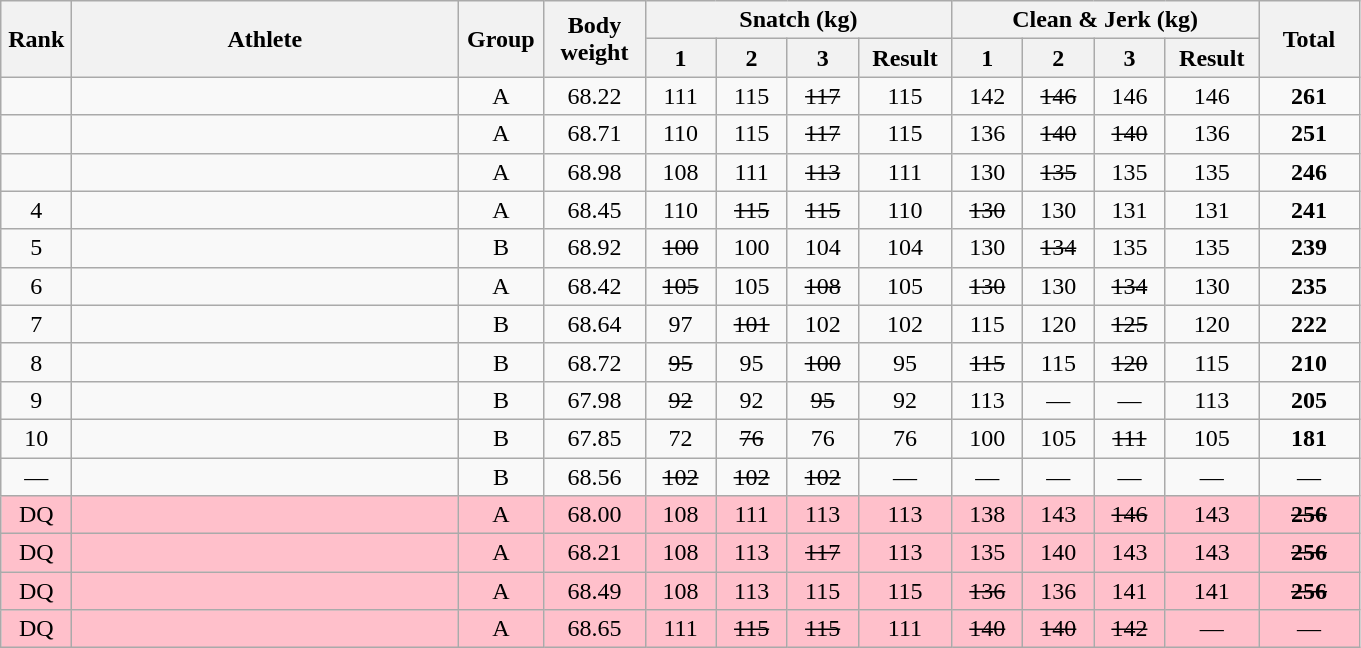<table class = "wikitable" style="text-align:center;">
<tr>
<th rowspan=2 width=40>Rank</th>
<th rowspan=2 width=250>Athlete</th>
<th rowspan=2 width=50>Group</th>
<th rowspan=2 width=60>Body weight</th>
<th colspan=4>Snatch (kg)</th>
<th colspan=4>Clean & Jerk (kg)</th>
<th rowspan=2 width=60>Total</th>
</tr>
<tr>
<th width=40>1</th>
<th width=40>2</th>
<th width=40>3</th>
<th width=55>Result</th>
<th width=40>1</th>
<th width=40>2</th>
<th width=40>3</th>
<th width=55>Result</th>
</tr>
<tr>
<td></td>
<td align=left></td>
<td>A</td>
<td>68.22</td>
<td>111</td>
<td>115</td>
<td><s>117</s></td>
<td>115</td>
<td>142</td>
<td><s>146</s></td>
<td>146</td>
<td>146</td>
<td><strong>261</strong></td>
</tr>
<tr>
<td></td>
<td align=left></td>
<td>A</td>
<td>68.71</td>
<td>110</td>
<td>115</td>
<td><s>117</s></td>
<td>115</td>
<td>136</td>
<td><s>140</s></td>
<td><s>140</s></td>
<td>136</td>
<td><strong>251</strong></td>
</tr>
<tr>
<td></td>
<td align=left></td>
<td>A</td>
<td>68.98</td>
<td>108</td>
<td>111</td>
<td><s>113</s></td>
<td>111</td>
<td>130</td>
<td><s>135</s></td>
<td>135</td>
<td>135</td>
<td><strong>246</strong></td>
</tr>
<tr>
<td>4</td>
<td align=left></td>
<td>A</td>
<td>68.45</td>
<td>110</td>
<td><s>115</s></td>
<td><s>115</s></td>
<td>110</td>
<td><s>130</s></td>
<td>130</td>
<td>131</td>
<td>131</td>
<td><strong>241</strong></td>
</tr>
<tr>
<td>5</td>
<td align=left></td>
<td>B</td>
<td>68.92</td>
<td><s>100</s></td>
<td>100</td>
<td>104</td>
<td>104</td>
<td>130</td>
<td><s>134</s></td>
<td>135</td>
<td>135</td>
<td><strong>239</strong></td>
</tr>
<tr>
<td>6</td>
<td align=left></td>
<td>A</td>
<td>68.42</td>
<td><s>105</s></td>
<td>105</td>
<td><s>108</s></td>
<td>105</td>
<td><s>130</s></td>
<td>130</td>
<td><s>134</s></td>
<td>130</td>
<td><strong>235</strong></td>
</tr>
<tr>
<td>7</td>
<td align=left></td>
<td>B</td>
<td>68.64</td>
<td>97</td>
<td><s>101</s></td>
<td>102</td>
<td>102</td>
<td>115</td>
<td>120</td>
<td><s>125</s></td>
<td>120</td>
<td><strong>222</strong></td>
</tr>
<tr>
<td>8</td>
<td align=left></td>
<td>B</td>
<td>68.72</td>
<td><s>95</s></td>
<td>95</td>
<td><s>100</s></td>
<td>95</td>
<td><s>115</s></td>
<td>115</td>
<td><s>120</s></td>
<td>115</td>
<td><strong>210</strong></td>
</tr>
<tr>
<td>9</td>
<td align=left></td>
<td>B</td>
<td>67.98</td>
<td><s>92</s></td>
<td>92</td>
<td><s>95</s></td>
<td>92</td>
<td>113</td>
<td>—</td>
<td>—</td>
<td>113</td>
<td><strong>205</strong></td>
</tr>
<tr>
<td>10</td>
<td align=left></td>
<td>B</td>
<td>67.85</td>
<td>72</td>
<td><s>76</s></td>
<td>76</td>
<td>76</td>
<td>100</td>
<td>105</td>
<td><s>111</s></td>
<td>105</td>
<td><strong>181</strong></td>
</tr>
<tr>
<td>—</td>
<td align=left></td>
<td>B</td>
<td>68.56</td>
<td><s>102</s></td>
<td><s>102</s></td>
<td><s>102</s></td>
<td>—</td>
<td>—</td>
<td>—</td>
<td>—</td>
<td>—</td>
<td>—</td>
</tr>
<tr bgcolor=pink>
<td>DQ</td>
<td align=left></td>
<td>A</td>
<td>68.00</td>
<td>108</td>
<td>111</td>
<td>113</td>
<td>113</td>
<td>138</td>
<td>143</td>
<td><s>146</s></td>
<td>143</td>
<td><s><strong>256</strong></s></td>
</tr>
<tr bgcolor=pink>
<td>DQ</td>
<td align=left></td>
<td>A</td>
<td>68.21</td>
<td>108</td>
<td>113</td>
<td><s>117</s></td>
<td>113</td>
<td>135</td>
<td>140</td>
<td>143</td>
<td>143</td>
<td><s><strong>256</strong></s></td>
</tr>
<tr bgcolor=pink>
<td>DQ</td>
<td align=left></td>
<td>A</td>
<td>68.49</td>
<td>108</td>
<td>113</td>
<td>115</td>
<td>115</td>
<td><s>136</s></td>
<td>136</td>
<td>141</td>
<td>141</td>
<td><s><strong>256</strong></s></td>
</tr>
<tr bgcolor=pink>
<td>DQ</td>
<td align=left></td>
<td>A</td>
<td>68.65</td>
<td>111</td>
<td><s>115</s></td>
<td><s>115</s></td>
<td>111</td>
<td><s>140</s></td>
<td><s>140</s></td>
<td><s>142</s></td>
<td>—</td>
<td>—</td>
</tr>
</table>
